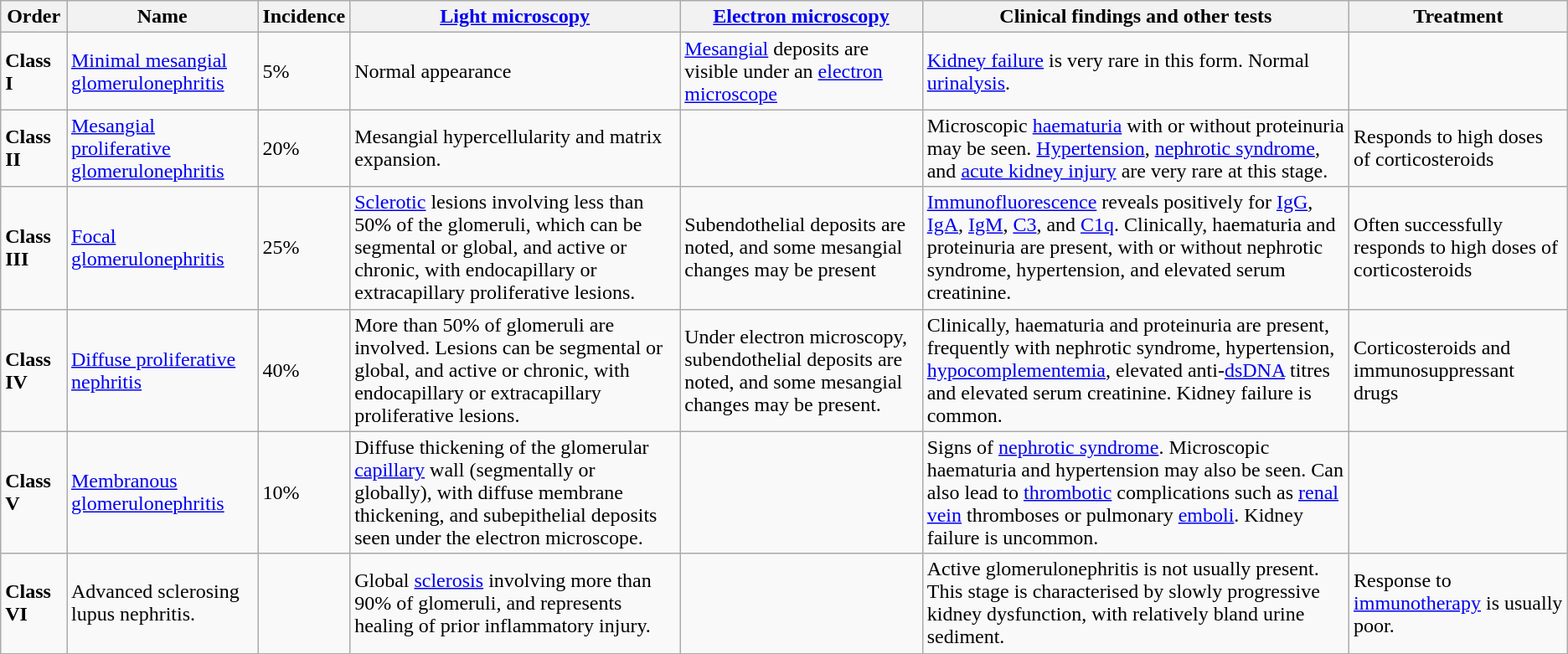<table class="wikitable">
<tr>
<th>Order</th>
<th>Name</th>
<th>Incidence</th>
<th><a href='#'>Light microscopy</a></th>
<th><a href='#'>Electron microscopy</a></th>
<th>Clinical findings and other tests</th>
<th>Treatment</th>
</tr>
<tr>
<td><strong>Class I</strong></td>
<td><a href='#'>Minimal mesangial glomerulonephritis</a></td>
<td>5%</td>
<td>Normal appearance</td>
<td><a href='#'>Mesangial</a> deposits are visible under an <a href='#'>electron microscope</a></td>
<td><a href='#'>Kidney failure</a> is very rare in this form. Normal <a href='#'>urinalysis</a>.</td>
<td></td>
</tr>
<tr>
<td><strong>Class II</strong></td>
<td><a href='#'>Mesangial proliferative glomerulonephritis</a></td>
<td>20%</td>
<td>Mesangial hypercellularity and matrix expansion.</td>
<td></td>
<td>Microscopic <a href='#'>haematuria</a> with or without proteinuria may be seen. <a href='#'>Hypertension</a>, <a href='#'>nephrotic syndrome</a>, and <a href='#'>acute kidney injury</a> are very rare at this stage.</td>
<td>Responds to high doses of corticosteroids</td>
</tr>
<tr>
<td><strong>Class III</strong></td>
<td><a href='#'>Focal glomerulonephritis</a></td>
<td>25%</td>
<td><a href='#'>Sclerotic</a> lesions involving less than 50% of the glomeruli, which can be segmental or global, and active or chronic, with endocapillary or extracapillary proliferative lesions.</td>
<td>Subendothelial deposits are noted, and some mesangial changes may be present</td>
<td><a href='#'>Immunofluorescence</a> reveals positively for <a href='#'>IgG</a>, <a href='#'>IgA</a>, <a href='#'>IgM</a>, <a href='#'>C3</a>, and <a href='#'>C1q</a>.  Clinically, haematuria and proteinuria are present, with or without nephrotic syndrome, hypertension, and elevated serum creatinine.</td>
<td>Often successfully responds to high doses of corticosteroids</td>
</tr>
<tr>
<td><strong>Class IV</strong></td>
<td><a href='#'>Diffuse proliferative nephritis</a></td>
<td>40%</td>
<td>More than 50% of glomeruli are involved. Lesions can be segmental or global, and active or chronic, with endocapillary or extracapillary proliferative lesions.</td>
<td>Under electron microscopy, subendothelial deposits are noted, and some mesangial changes may be present.</td>
<td>Clinically, haematuria and proteinuria are present, frequently with nephrotic syndrome, hypertension, <a href='#'>hypocomplementemia</a>, elevated anti-<a href='#'>dsDNA</a> titres and elevated serum creatinine. Kidney failure is common.</td>
<td>Corticosteroids and immunosuppressant drugs</td>
</tr>
<tr>
<td><strong>Class V</strong></td>
<td><a href='#'>Membranous glomerulonephritis</a></td>
<td>10%</td>
<td>Diffuse thickening of the glomerular <a href='#'>capillary</a> wall (segmentally or globally), with diffuse membrane thickening, and subepithelial deposits seen under the electron microscope.</td>
<td></td>
<td>Signs of <a href='#'>nephrotic syndrome</a>. Microscopic haematuria and hypertension may also be seen. Can also lead to <a href='#'>thrombotic</a> complications such as <a href='#'>renal vein</a> thromboses or pulmonary <a href='#'>emboli</a>. Kidney failure is uncommon.</td>
<td></td>
</tr>
<tr>
<td><strong>Class VI</strong></td>
<td>Advanced sclerosing lupus nephritis.</td>
<td></td>
<td>Global <a href='#'>sclerosis</a> involving more than 90% of glomeruli, and represents healing of prior inflammatory injury.</td>
<td></td>
<td>Active glomerulonephritis is not usually present. This stage is characterised by slowly progressive kidney dysfunction, with relatively bland urine sediment.</td>
<td>Response to <a href='#'>immunotherapy</a> is usually poor.</td>
</tr>
</table>
